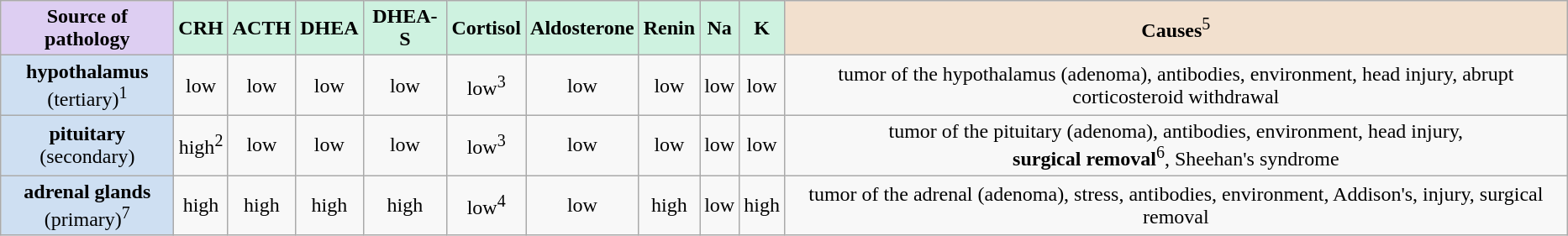<table class="wikitable sortable" style="text-align:center; margin:10px;">
<tr ---->
<td style="background:#ddcef2"><strong>Source of pathology</strong></td>
<td style="background:#cef2e0"><strong>CRH</strong></td>
<td style="background:#cef2e0"><strong>ACTH</strong></td>
<td style="background:#cef2e0"><strong>DHEA</strong></td>
<td style="background:#cef2e0"><strong>DHEA-S</strong></td>
<td style="background:#cef2e0"><strong>Cortisol</strong></td>
<td td style="background:#cef2e0"><strong>Aldosterone</strong></td>
<td style="background:#cef2e0"><strong>Renin</strong></td>
<td style="background:#cef2e0"><strong>Na</strong></td>
<td style="background:#cef2e0"><strong>K</strong></td>
<td style="background:#f2e0ce"><strong>Causes</strong><sup>5</sup></td>
</tr>
<tr ---->
<td style="background:#cedff2"><strong>hypothalamus</strong><br>(tertiary)<sup>1</sup></td>
<td style="background:#F8F8F8">low</td>
<td style="background:#F8F8F8">low</td>
<td style="background:#F8F8F8">low</td>
<td style="background:#F8F8F8">low</td>
<td style="background:#F8F8F8">low<sup>3</sup></td>
<td style="background:#F8F8F8">low</td>
<td style="background:#F8F8F8">low</td>
<td style="background:#F8F8F8">low</td>
<td style="background:#F8F8F8">low</td>
<td style="background:#F8F8F8">tumor of the hypothalamus (adenoma), antibodies, environment, head injury, abrupt corticosteroid withdrawal</td>
</tr>
<tr ---->
<td style="background:#cedff2"><strong>pituitary</strong><br>(secondary)</td>
<td style="background:#F8F8F8">high<sup>2</sup></td>
<td style="background:#F8F8F8">low</td>
<td style="background:#F8F8F8">low</td>
<td style="background:#F8F8F8">low</td>
<td style="background:#F8F8F8">low<sup>3</sup></td>
<td style="background:#F8F8F8">low</td>
<td style="background:#F8F8F8">low</td>
<td style="background:#F8F8F8">low</td>
<td style="background:#F8F8F8">low</td>
<td style="background:#F8F8F8">tumor of the pituitary (adenoma), antibodies, environment, head injury,<br><strong>surgical removal</strong><sup>6</sup>, Sheehan's syndrome</td>
</tr>
<tr ---->
<td style="background:#cedff2"><strong>adrenal glands</strong><br>(primary)<sup>7</sup></td>
<td style="background:#F8F8F8">high</td>
<td style="background:#F8F8F8">high</td>
<td style="background:#F8F8F8">high</td>
<td style="background:#F8F8F8">high</td>
<td style="background:#F8F8F8">low<sup>4</sup></td>
<td style="background:#F8F8F8">low</td>
<td style="background:#F8F8F8">high</td>
<td style="background:#F8F8F8">low</td>
<td style="background:#F8F8F8">high</td>
<td style="background:#F8F8F8">tumor of the adrenal (adenoma), stress, antibodies, environment, Addison's, injury, surgical removal</td>
</tr>
</table>
